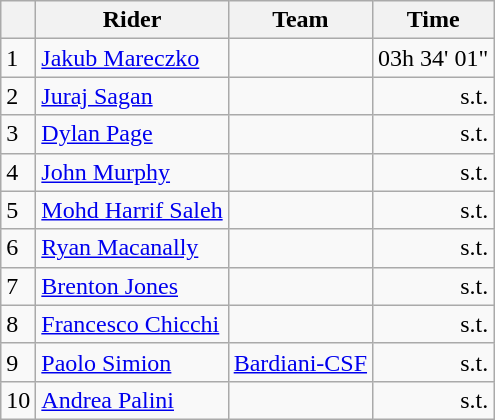<table class=wikitable>
<tr>
<th></th>
<th>Rider</th>
<th>Team</th>
<th>Time</th>
</tr>
<tr>
<td>1</td>
<td> <a href='#'>Jakub Mareczko</a></td>
<td></td>
<td align=right>03h 34' 01"</td>
</tr>
<tr>
<td>2</td>
<td> <a href='#'>Juraj Sagan</a></td>
<td></td>
<td align=right>s.t.</td>
</tr>
<tr>
<td>3</td>
<td> <a href='#'>Dylan Page</a></td>
<td></td>
<td align=right>s.t.</td>
</tr>
<tr>
<td>4</td>
<td> <a href='#'>John Murphy</a></td>
<td></td>
<td align=right>s.t.</td>
</tr>
<tr>
<td>5</td>
<td> <a href='#'>Mohd Harrif Saleh</a></td>
<td></td>
<td align=right>s.t.</td>
</tr>
<tr>
<td>6</td>
<td> <a href='#'>Ryan Macanally</a></td>
<td></td>
<td align=right>s.t.</td>
</tr>
<tr>
<td>7</td>
<td> <a href='#'>Brenton Jones</a></td>
<td></td>
<td align=right>s.t.</td>
</tr>
<tr>
<td>8</td>
<td> <a href='#'>Francesco Chicchi</a></td>
<td></td>
<td align=right>s.t.</td>
</tr>
<tr>
<td>9</td>
<td> <a href='#'>Paolo Simion</a></td>
<td><a href='#'>Bardiani-CSF</a></td>
<td align=right>s.t.</td>
</tr>
<tr>
<td>10</td>
<td> <a href='#'>Andrea Palini</a></td>
<td></td>
<td align=right>s.t.</td>
</tr>
</table>
